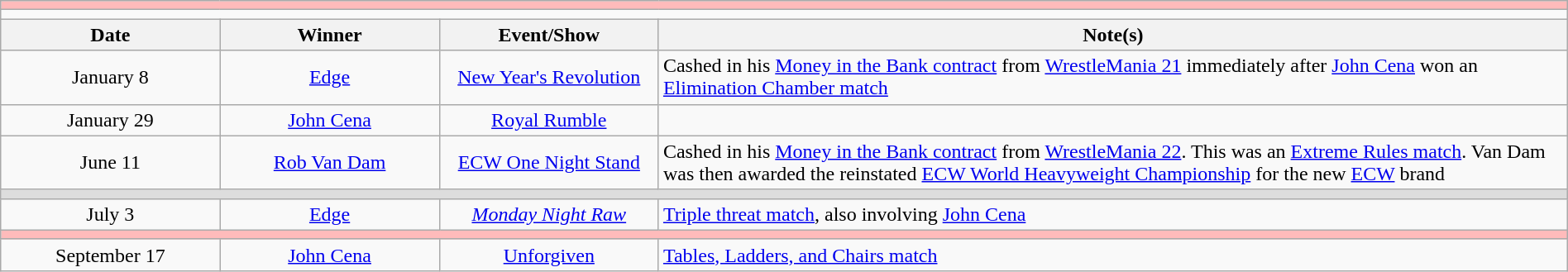<table class="wikitable" style="text-align:center; width:100%;">
<tr style="background:#FBB;">
<td colspan="5"></td>
</tr>
<tr>
<td colspan="5"><strong></strong></td>
</tr>
<tr>
<th width=14%>Date</th>
<th width=14%>Winner</th>
<th width=14%>Event/Show</th>
<th width=58%>Note(s)</th>
</tr>
<tr>
<td>January 8</td>
<td><a href='#'>Edge</a></td>
<td><a href='#'>New Year's Revolution</a></td>
<td align=left>Cashed in his <a href='#'>Money in the Bank contract</a> from <a href='#'>WrestleMania 21</a> immediately after <a href='#'>John Cena</a> won an <a href='#'>Elimination Chamber match</a></td>
</tr>
<tr>
<td>January 29</td>
<td><a href='#'>John Cena</a></td>
<td><a href='#'>Royal Rumble</a></td>
<td></td>
</tr>
<tr>
<td>June 11</td>
<td><a href='#'>Rob Van Dam</a></td>
<td><a href='#'>ECW One Night Stand</a></td>
<td align=left>Cashed in his <a href='#'>Money in the Bank contract</a> from <a href='#'>WrestleMania 22</a>. This was an <a href='#'>Extreme Rules match</a>. Van Dam was then awarded the reinstated <a href='#'>ECW World Heavyweight Championship</a> for the new <a href='#'>ECW</a> brand</td>
</tr>
<tr style="background:#ddd;">
<td colspan="5"></td>
</tr>
<tr>
<td>July 3</td>
<td><a href='#'>Edge</a></td>
<td><em><a href='#'>Monday Night Raw</a></em></td>
<td align=left><a href='#'>Triple threat match</a>, also involving <a href='#'>John Cena</a></td>
</tr>
<tr style="background:#FBB;">
<td colspan="5"></td>
</tr>
<tr>
<td>September 17</td>
<td><a href='#'>John Cena</a></td>
<td><a href='#'>Unforgiven</a></td>
<td align=left><a href='#'>Tables, Ladders, and Chairs match</a></td>
</tr>
</table>
